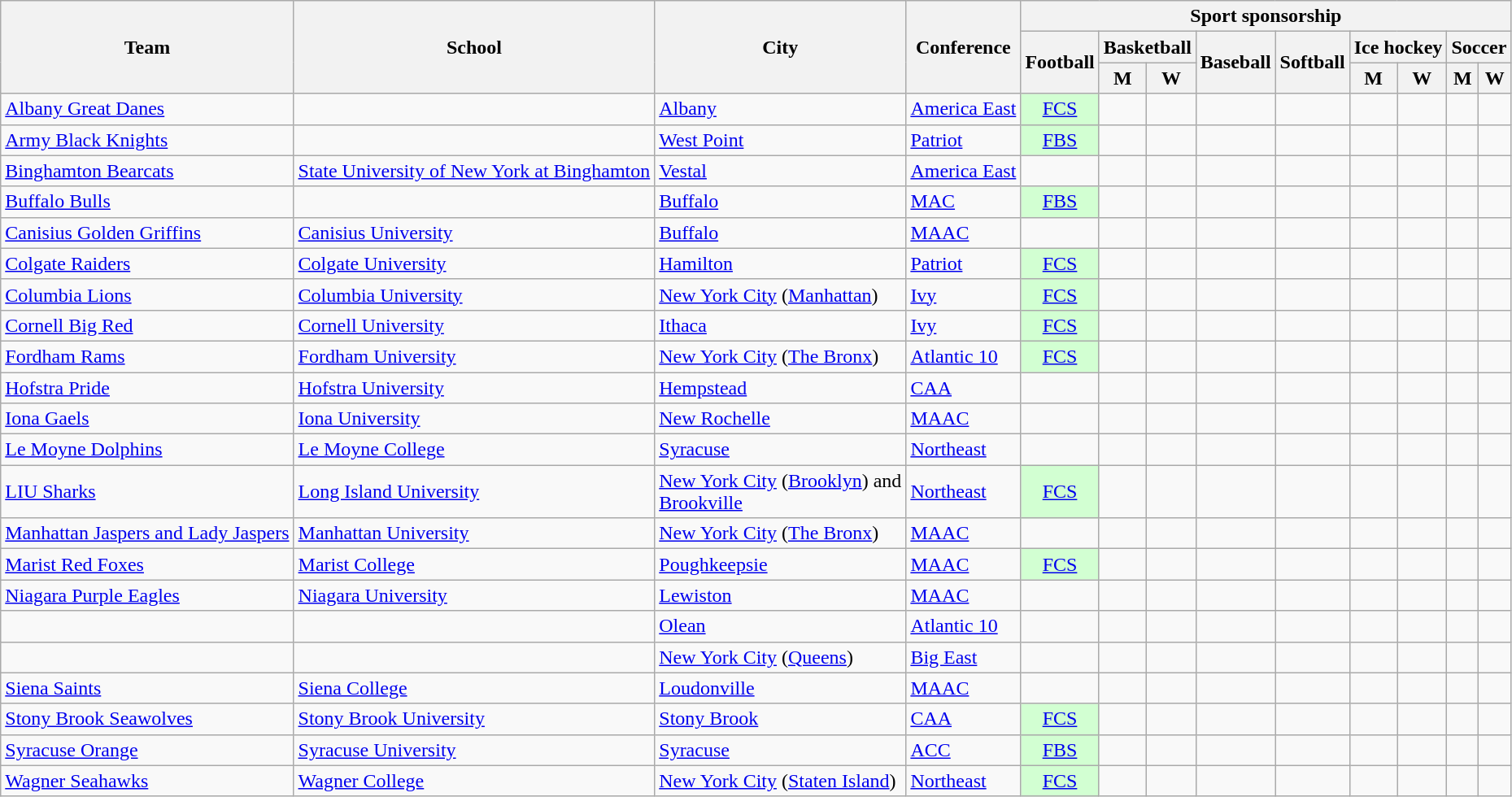<table class="sortable wikitable">
<tr>
<th rowspan=3>Team</th>
<th rowspan=3>School</th>
<th rowspan=3>City</th>
<th rowspan=3>Conference</th>
<th colspan=9>Sport sponsorship</th>
</tr>
<tr>
<th rowspan=2>Football</th>
<th colspan=2>Basketball</th>
<th rowspan=2>Baseball</th>
<th rowspan=2>Softball</th>
<th colspan=2>Ice hockey</th>
<th colspan=2>Soccer</th>
</tr>
<tr>
<th>M</th>
<th>W</th>
<th>M</th>
<th>W</th>
<th>M</th>
<th>W</th>
</tr>
<tr>
<td><a href='#'>Albany Great Danes</a></td>
<td></td>
<td><a href='#'>Albany</a></td>
<td><a href='#'>America East</a></td>
<td style="background:#D2FFD2; text-align:center"><a href='#'>FCS</a> </td>
<td></td>
<td></td>
<td></td>
<td></td>
<td></td>
<td></td>
<td></td>
<td></td>
</tr>
<tr>
<td><a href='#'>Army Black Knights</a></td>
<td></td>
<td><a href='#'>West Point</a></td>
<td><a href='#'>Patriot</a></td>
<td style="background:#D2FFD2; text-align:center"><a href='#'>FBS</a> </td>
<td></td>
<td></td>
<td></td>
<td></td>
<td> </td>
<td></td>
<td></td>
<td></td>
</tr>
<tr>
<td><a href='#'>Binghamton Bearcats</a></td>
<td><a href='#'>State University of New York at Binghamton</a></td>
<td><a href='#'>Vestal</a></td>
<td><a href='#'>America East</a></td>
<td></td>
<td></td>
<td></td>
<td></td>
<td></td>
<td></td>
<td></td>
<td></td>
<td></td>
</tr>
<tr>
<td><a href='#'>Buffalo Bulls</a></td>
<td></td>
<td><a href='#'>Buffalo</a></td>
<td><a href='#'>MAC</a></td>
<td style="background:#D2FFD2; text-align:center"><a href='#'>FBS</a></td>
<td></td>
<td></td>
<td></td>
<td></td>
<td></td>
<td></td>
<td></td>
<td></td>
</tr>
<tr>
<td><a href='#'>Canisius Golden Griffins</a></td>
<td><a href='#'>Canisius University</a></td>
<td><a href='#'>Buffalo</a></td>
<td><a href='#'>MAAC</a></td>
<td></td>
<td></td>
<td></td>
<td></td>
<td></td>
<td> </td>
<td></td>
<td></td>
<td></td>
</tr>
<tr>
<td><a href='#'>Colgate Raiders</a></td>
<td><a href='#'>Colgate University</a></td>
<td><a href='#'>Hamilton</a></td>
<td><a href='#'>Patriot</a></td>
<td style="background:#D2FFD2; text-align:center"><a href='#'>FCS</a></td>
<td></td>
<td></td>
<td></td>
<td></td>
<td> </td>
<td> </td>
<td></td>
<td></td>
</tr>
<tr>
<td><a href='#'>Columbia Lions</a></td>
<td><a href='#'>Columbia University</a></td>
<td><a href='#'>New York City</a> (<a href='#'>Manhattan</a>)</td>
<td><a href='#'>Ivy</a></td>
<td style="background:#D2FFD2; text-align:center"><a href='#'>FCS</a></td>
<td></td>
<td></td>
<td></td>
<td></td>
<td></td>
<td></td>
<td></td>
<td></td>
</tr>
<tr>
<td><a href='#'>Cornell Big Red</a></td>
<td><a href='#'>Cornell University</a></td>
<td><a href='#'>Ithaca</a></td>
<td><a href='#'>Ivy</a></td>
<td style="background:#D2FFD2; text-align:center"><a href='#'>FCS</a></td>
<td></td>
<td></td>
<td></td>
<td></td>
<td> </td>
<td> </td>
<td></td>
<td></td>
</tr>
<tr>
<td><a href='#'>Fordham Rams</a></td>
<td><a href='#'>Fordham University</a></td>
<td><a href='#'>New York City</a> (<a href='#'>The Bronx</a>)</td>
<td><a href='#'>Atlantic 10</a></td>
<td style="background:#D2FFD2; text-align:center"><a href='#'>FCS</a> </td>
<td></td>
<td></td>
<td></td>
<td></td>
<td></td>
<td></td>
<td></td>
<td></td>
</tr>
<tr>
<td><a href='#'>Hofstra Pride</a></td>
<td><a href='#'>Hofstra University</a></td>
<td><a href='#'>Hempstead</a></td>
<td><a href='#'>CAA</a></td>
<td></td>
<td></td>
<td></td>
<td></td>
<td></td>
<td></td>
<td></td>
<td></td>
<td></td>
</tr>
<tr>
<td><a href='#'>Iona Gaels</a></td>
<td><a href='#'>Iona University</a></td>
<td><a href='#'>New Rochelle</a></td>
<td><a href='#'>MAAC</a></td>
<td></td>
<td></td>
<td></td>
<td></td>
<td></td>
<td></td>
<td></td>
<td></td>
<td></td>
</tr>
<tr>
<td><a href='#'>Le Moyne Dolphins</a></td>
<td><a href='#'>Le Moyne College</a></td>
<td><a href='#'>Syracuse</a></td>
<td><a href='#'>Northeast</a></td>
<td></td>
<td></td>
<td></td>
<td></td>
<td></td>
<td></td>
<td></td>
<td></td>
<td></td>
</tr>
<tr>
<td><a href='#'>LIU Sharks</a></td>
<td><a href='#'>Long Island University</a></td>
<td><a href='#'>New York City</a> (<a href='#'>Brooklyn</a>) and<br><a href='#'>Brookville</a></td>
<td><a href='#'>Northeast</a></td>
<td style="background:#D2FFD2; text-align:center"><a href='#'>FCS</a></td>
<td></td>
<td></td>
<td></td>
<td></td>
<td> </td>
<td> </td>
<td></td>
<td></td>
</tr>
<tr>
<td><a href='#'>Manhattan Jaspers and Lady Jaspers</a></td>
<td><a href='#'>Manhattan University</a></td>
<td><a href='#'>New York City</a> (<a href='#'>The Bronx</a>)</td>
<td><a href='#'>MAAC</a></td>
<td></td>
<td></td>
<td></td>
<td></td>
<td></td>
<td></td>
<td></td>
<td></td>
<td></td>
</tr>
<tr>
<td><a href='#'>Marist Red Foxes</a></td>
<td><a href='#'>Marist College</a></td>
<td><a href='#'>Poughkeepsie</a></td>
<td><a href='#'>MAAC</a></td>
<td style="background:#D2FFD2; text-align:center"><a href='#'>FCS</a> </td>
<td></td>
<td></td>
<td></td>
<td></td>
<td></td>
<td></td>
<td></td>
<td></td>
</tr>
<tr>
<td><a href='#'>Niagara Purple Eagles</a></td>
<td><a href='#'>Niagara University</a></td>
<td><a href='#'>Lewiston</a></td>
<td><a href='#'>MAAC</a></td>
<td></td>
<td></td>
<td></td>
<td></td>
<td></td>
<td> </td>
<td></td>
<td></td>
<td></td>
</tr>
<tr>
<td></td>
<td></td>
<td><a href='#'>Olean</a></td>
<td><a href='#'>Atlantic 10</a></td>
<td></td>
<td></td>
<td></td>
<td></td>
<td></td>
<td></td>
<td></td>
<td></td>
<td></td>
</tr>
<tr>
<td></td>
<td></td>
<td><a href='#'>New York City</a> (<a href='#'>Queens</a>)</td>
<td><a href='#'>Big East</a></td>
<td></td>
<td></td>
<td></td>
<td></td>
<td></td>
<td></td>
<td></td>
<td></td>
<td></td>
</tr>
<tr>
<td><a href='#'>Siena Saints</a></td>
<td><a href='#'>Siena College</a></td>
<td><a href='#'>Loudonville</a></td>
<td><a href='#'>MAAC</a></td>
<td></td>
<td></td>
<td></td>
<td></td>
<td></td>
<td></td>
<td></td>
<td></td>
<td></td>
</tr>
<tr>
<td><a href='#'>Stony Brook Seawolves</a></td>
<td><a href='#'>Stony Brook University</a></td>
<td><a href='#'>Stony Brook</a></td>
<td><a href='#'>CAA</a></td>
<td style="background:#D2FFD2; text-align:center"><a href='#'>FCS</a> </td>
<td></td>
<td></td>
<td></td>
<td></td>
<td></td>
<td></td>
<td></td>
<td></td>
</tr>
<tr>
<td><a href='#'>Syracuse Orange</a></td>
<td><a href='#'>Syracuse University</a></td>
<td><a href='#'>Syracuse</a></td>
<td><a href='#'>ACC</a></td>
<td style="background:#D2FFD2; text-align:center"><a href='#'>FBS</a></td>
<td></td>
<td></td>
<td></td>
<td></td>
<td></td>
<td> </td>
<td></td>
<td></td>
</tr>
<tr>
<td><a href='#'>Wagner Seahawks</a></td>
<td><a href='#'>Wagner College</a></td>
<td><a href='#'>New York City</a> (<a href='#'>Staten Island</a>)</td>
<td><a href='#'>Northeast</a></td>
<td style="background:#D2FFD2; text-align:center"><a href='#'>FCS</a></td>
<td></td>
<td></td>
<td></td>
<td></td>
<td></td>
<td></td>
<td></td>
<td></td>
</tr>
</table>
